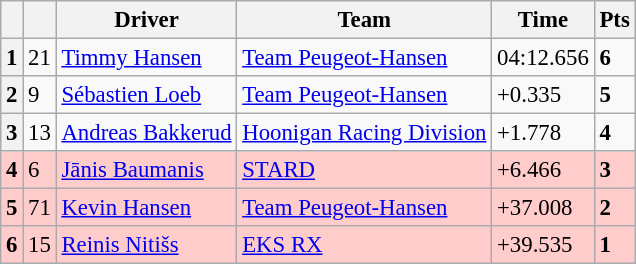<table class=wikitable style="font-size:95%">
<tr>
<th></th>
<th></th>
<th>Driver</th>
<th>Team</th>
<th>Time</th>
<th>Pts</th>
</tr>
<tr>
<th>1</th>
<td>21</td>
<td> <a href='#'>Timmy Hansen</a></td>
<td><a href='#'>Team Peugeot-Hansen</a></td>
<td>04:12.656</td>
<td><strong>6</strong></td>
</tr>
<tr>
<th>2</th>
<td>9</td>
<td> <a href='#'>Sébastien Loeb</a></td>
<td><a href='#'>Team Peugeot-Hansen</a></td>
<td>+0.335</td>
<td><strong>5</strong></td>
</tr>
<tr>
<th>3</th>
<td>13</td>
<td> <a href='#'>Andreas Bakkerud</a></td>
<td><a href='#'>Hoonigan Racing Division</a></td>
<td>+1.778</td>
<td><strong>4</strong></td>
</tr>
<tr>
<th style="background:#ffcccc;">4</th>
<td style="background:#ffcccc;">6</td>
<td style="background:#ffcccc;"> <a href='#'>Jānis Baumanis</a></td>
<td style="background:#ffcccc;"><a href='#'>STARD</a></td>
<td style="background:#ffcccc;">+6.466</td>
<td style="background:#ffcccc;"><strong>3</strong></td>
</tr>
<tr>
<th style="background:#ffcccc;">5</th>
<td style="background:#ffcccc;">71</td>
<td style="background:#ffcccc;"> <a href='#'>Kevin Hansen</a></td>
<td style="background:#ffcccc;"><a href='#'>Team Peugeot-Hansen</a></td>
<td style="background:#ffcccc;">+37.008</td>
<td style="background:#ffcccc;"><strong>2</strong></td>
</tr>
<tr>
<th style="background:#ffcccc;">6</th>
<td style="background:#ffcccc;">15</td>
<td style="background:#ffcccc;"> <a href='#'>Reinis Nitišs</a></td>
<td style="background:#ffcccc;"><a href='#'>EKS RX</a></td>
<td style="background:#ffcccc;">+39.535</td>
<td style="background:#ffcccc;"><strong>1</strong></td>
</tr>
</table>
